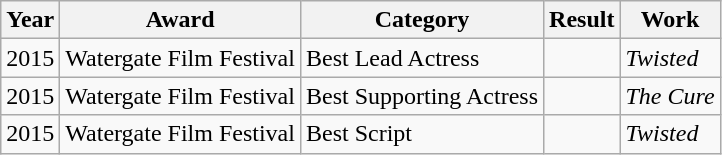<table class="wikitable sortable">
<tr>
<th>Year</th>
<th>Award</th>
<th>Category</th>
<th>Result</th>
<th>Work</th>
</tr>
<tr>
<td>2015</td>
<td>Watergate Film Festival</td>
<td>Best Lead Actress</td>
<td></td>
<td><em>Twisted</em></td>
</tr>
<tr>
<td>2015</td>
<td>Watergate Film Festival</td>
<td>Best Supporting Actress</td>
<td></td>
<td><em>The Cure</em></td>
</tr>
<tr>
<td>2015</td>
<td>Watergate Film Festival</td>
<td>Best Script</td>
<td></td>
<td><em>Twisted</em></td>
</tr>
</table>
